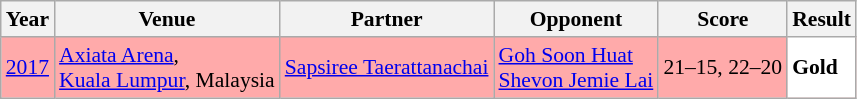<table class="sortable wikitable" style="font-size: 90%">
<tr>
<th>Year</th>
<th>Venue</th>
<th>Partner</th>
<th>Opponent</th>
<th>Score</th>
<th>Result</th>
</tr>
<tr style="background:#FFAAAA">
<td align="center"><a href='#'>2017</a></td>
<td align="left"><a href='#'>Axiata Arena</a>,<br><a href='#'>Kuala Lumpur</a>, Malaysia</td>
<td align="left"> <a href='#'>Sapsiree Taerattanachai</a></td>
<td align="left"> <a href='#'>Goh Soon Huat</a><br> <a href='#'>Shevon Jemie Lai</a></td>
<td align="left">21–15, 22–20</td>
<td style="text-align:left; background:white"> <strong>Gold</strong></td>
</tr>
</table>
